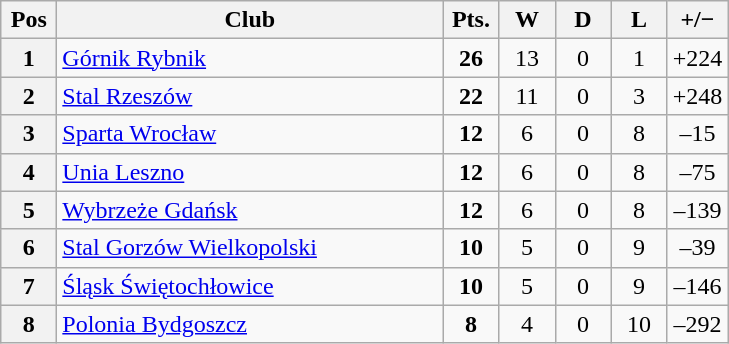<table class="wikitable">
<tr>
<th width=30>Pos</th>
<th width=250>Club</th>
<th width=30>Pts.</th>
<th width=30>W</th>
<th width=30>D</th>
<th width=30>L</th>
<th width=30>+/−</th>
</tr>
<tr align=center>
<th>1</th>
<td align=left><a href='#'>Górnik Rybnik</a></td>
<td><strong>26</strong></td>
<td>13</td>
<td>0</td>
<td>1</td>
<td>+224</td>
</tr>
<tr align=center>
<th>2</th>
<td align=left><a href='#'>Stal Rzeszów</a></td>
<td><strong>22</strong></td>
<td>11</td>
<td>0</td>
<td>3</td>
<td>+248</td>
</tr>
<tr align=center>
<th>3</th>
<td align=left><a href='#'>Sparta Wrocław</a></td>
<td><strong>12</strong></td>
<td>6</td>
<td>0</td>
<td>8</td>
<td>–15</td>
</tr>
<tr align=center>
<th>4</th>
<td align=left><a href='#'>Unia Leszno</a></td>
<td><strong>12</strong></td>
<td>6</td>
<td>0</td>
<td>8</td>
<td>–75</td>
</tr>
<tr align=center>
<th>5</th>
<td align=left><a href='#'>Wybrzeże Gdańsk</a></td>
<td><strong>12</strong></td>
<td>6</td>
<td>0</td>
<td>8</td>
<td>–139</td>
</tr>
<tr align=center>
<th>6</th>
<td align=left><a href='#'>Stal Gorzów Wielkopolski</a></td>
<td><strong>10</strong></td>
<td>5</td>
<td>0</td>
<td>9</td>
<td>–39</td>
</tr>
<tr align=center>
<th>7</th>
<td align=left><a href='#'>Śląsk Świętochłowice</a></td>
<td><strong>10</strong></td>
<td>5</td>
<td>0</td>
<td>9</td>
<td>–146</td>
</tr>
<tr align=center>
<th>8</th>
<td align=left><a href='#'>Polonia Bydgoszcz</a></td>
<td><strong>8</strong></td>
<td>4</td>
<td>0</td>
<td>10</td>
<td>–292</td>
</tr>
</table>
